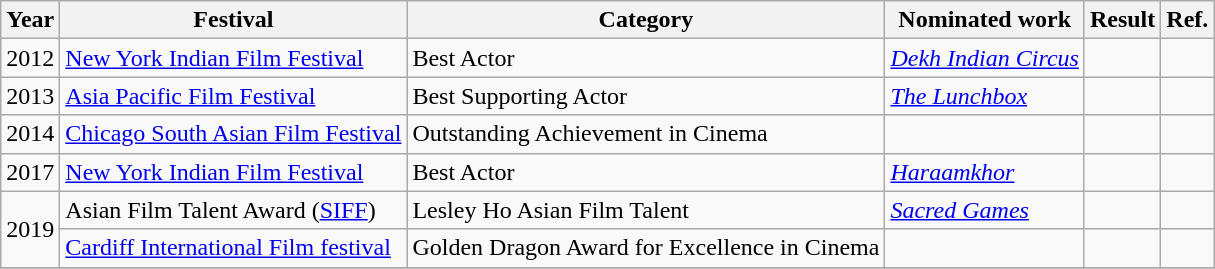<table class="wikitable sortable">
<tr>
<th>Year</th>
<th>Festival</th>
<th>Category</th>
<th>Nominated work</th>
<th>Result</th>
<th>Ref.</th>
</tr>
<tr>
<td>2012</td>
<td><a href='#'>New York Indian Film Festival</a></td>
<td>Best Actor</td>
<td><em><a href='#'>Dekh Indian Circus</a></em></td>
<td></td>
<td></td>
</tr>
<tr>
<td>2013</td>
<td><a href='#'>Asia Pacific Film Festival</a></td>
<td>Best Supporting Actor</td>
<td><em><a href='#'>The Lunchbox</a></em></td>
<td></td>
<td></td>
</tr>
<tr>
<td>2014</td>
<td><a href='#'>Chicago South Asian Film Festival</a></td>
<td>Outstanding Achievement in Cinema</td>
<td></td>
<td></td>
<td></td>
</tr>
<tr>
<td>2017</td>
<td><a href='#'>New York Indian Film Festival</a></td>
<td>Best Actor</td>
<td><em><a href='#'>Haraamkhor</a></em></td>
<td></td>
<td></td>
</tr>
<tr>
<td rowspan="2">2019</td>
<td>Asian Film Talent Award (<a href='#'>SIFF</a>)</td>
<td>Lesley Ho Asian Film Talent</td>
<td><em><a href='#'>Sacred Games</a></em></td>
<td></td>
<td></td>
</tr>
<tr>
<td><a href='#'>Cardiff International Film festival</a></td>
<td>Golden Dragon Award for Excellence in Cinema</td>
<td></td>
<td></td>
<td></td>
</tr>
<tr>
</tr>
</table>
